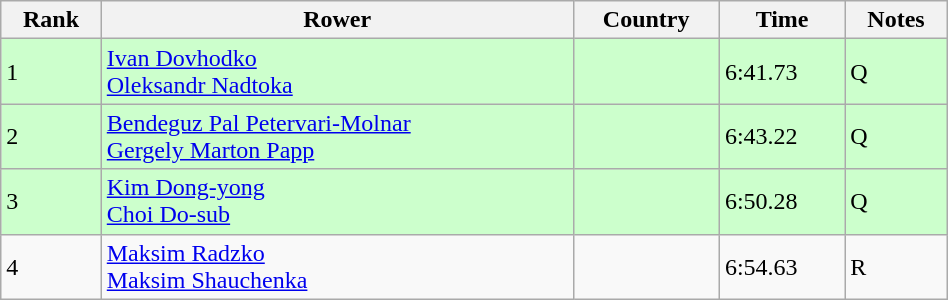<table class="wikitable" width=50%>
<tr>
<th>Rank</th>
<th>Rower</th>
<th>Country</th>
<th>Time</th>
<th>Notes</th>
</tr>
<tr bgcolor=ccffcc>
<td>1</td>
<td><a href='#'>Ivan Dovhodko</a><br><a href='#'>Oleksandr Nadtoka</a></td>
<td></td>
<td>6:41.73</td>
<td>Q</td>
</tr>
<tr bgcolor=ccffcc>
<td>2</td>
<td><a href='#'>Bendeguz Pal Petervari-Molnar</a><br><a href='#'>Gergely Marton Papp</a></td>
<td></td>
<td>6:43.22</td>
<td>Q</td>
</tr>
<tr bgcolor=ccffcc>
<td>3</td>
<td><a href='#'>Kim Dong-yong</a><br><a href='#'>Choi Do-sub</a></td>
<td></td>
<td>6:50.28</td>
<td>Q</td>
</tr>
<tr>
<td>4</td>
<td><a href='#'>Maksim Radzko</a><br><a href='#'>Maksim Shauchenka</a></td>
<td></td>
<td>6:54.63</td>
<td>R</td>
</tr>
</table>
